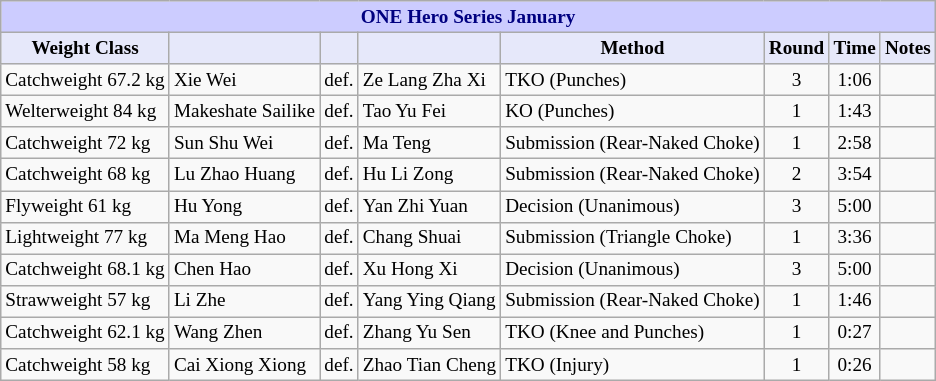<table class="wikitable" style="font-size: 80%;">
<tr>
<th colspan="8" style="background-color: #ccf; color: #000080; text-align: center;"><strong>ONE Hero Series January</strong></th>
</tr>
<tr>
<th colspan="1" style="background-color: #E6E8FA; color: #000000; text-align: center;">Weight Class</th>
<th colspan="1" style="background-color: #E6E8FA; color: #000000; text-align: center;"></th>
<th colspan="1" style="background-color: #E6E8FA; color: #000000; text-align: center;"></th>
<th colspan="1" style="background-color: #E6E8FA; color: #000000; text-align: center;"></th>
<th colspan="1" style="background-color: #E6E8FA; color: #000000; text-align: center;">Method</th>
<th colspan="1" style="background-color: #E6E8FA; color: #000000; text-align: center;">Round</th>
<th colspan="1" style="background-color: #E6E8FA; color: #000000; text-align: center;">Time</th>
<th colspan="1" style="background-color: #E6E8FA; color: #000000; text-align: center;">Notes</th>
</tr>
<tr>
<td>Catchweight 67.2 kg</td>
<td> Xie Wei</td>
<td>def.</td>
<td> Ze Lang Zha Xi</td>
<td>TKO (Punches)</td>
<td align=center>3</td>
<td align=center>1:06</td>
<td></td>
</tr>
<tr>
<td>Welterweight 84 kg</td>
<td> Makeshate Sailike</td>
<td>def.</td>
<td> Tao Yu Fei</td>
<td>KO (Punches)</td>
<td align=center>1</td>
<td align=center>1:43</td>
<td></td>
</tr>
<tr>
<td>Catchweight 72 kg</td>
<td> Sun Shu Wei</td>
<td>def.</td>
<td> Ma Teng</td>
<td>Submission (Rear-Naked Choke)</td>
<td align=center>1</td>
<td align=center>2:58</td>
<td></td>
</tr>
<tr>
<td>Catchweight 68 kg</td>
<td> Lu Zhao Huang</td>
<td>def.</td>
<td> Hu Li Zong</td>
<td>Submission (Rear-Naked Choke)</td>
<td align=center>2</td>
<td align=center>3:54</td>
<td></td>
</tr>
<tr>
<td>Flyweight 61 kg</td>
<td> Hu Yong</td>
<td>def.</td>
<td> Yan Zhi Yuan</td>
<td>Decision (Unanimous)</td>
<td align=center>3</td>
<td align=center>5:00</td>
<td></td>
</tr>
<tr>
<td>Lightweight 77 kg</td>
<td> Ma Meng Hao</td>
<td>def.</td>
<td> Chang Shuai</td>
<td>Submission (Triangle Choke)</td>
<td align=center>1</td>
<td align=center>3:36</td>
<td></td>
</tr>
<tr>
<td>Catchweight 68.1 kg</td>
<td> Chen Hao</td>
<td>def.</td>
<td> Xu Hong Xi</td>
<td>Decision (Unanimous)</td>
<td align=center>3</td>
<td align=center>5:00</td>
<td></td>
</tr>
<tr>
<td>Strawweight 57 kg</td>
<td> Li Zhe</td>
<td>def.</td>
<td> Yang Ying Qiang</td>
<td>Submission (Rear-Naked Choke)</td>
<td align=center>1</td>
<td align=center>1:46</td>
<td></td>
</tr>
<tr>
<td>Catchweight 62.1 kg</td>
<td> Wang Zhen</td>
<td>def.</td>
<td> Zhang Yu Sen</td>
<td>TKO (Knee and Punches)</td>
<td align=center>1</td>
<td align=center>0:27</td>
<td></td>
</tr>
<tr>
<td>Catchweight 58 kg</td>
<td> Cai Xiong Xiong</td>
<td>def.</td>
<td> Zhao Tian Cheng</td>
<td>TKO (Injury)</td>
<td align=center>1</td>
<td align=center>0:26</td>
<td></td>
</tr>
</table>
